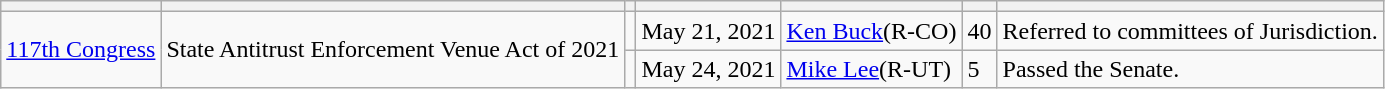<table class="wikitable">
<tr>
<th></th>
<th></th>
<th></th>
<th></th>
<th></th>
<th></th>
<th></th>
</tr>
<tr>
<td rowspan="2"><a href='#'>117th Congress</a></td>
<td rowspan="2">State Antitrust Enforcement Venue Act of 2021</td>
<td></td>
<td>May 21, 2021</td>
<td><a href='#'>Ken Buck</a>(R-CO)</td>
<td>40</td>
<td>Referred to committees of Jurisdiction.</td>
</tr>
<tr>
<td></td>
<td>May 24, 2021</td>
<td><a href='#'>Mike Lee</a>(R-UT)</td>
<td>5</td>
<td>Passed the Senate.</td>
</tr>
</table>
